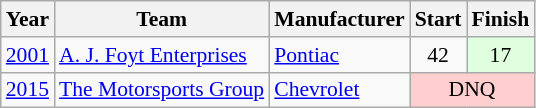<table class="wikitable" style="font-size: 90%;">
<tr>
<th>Year</th>
<th>Team</th>
<th>Manufacturer</th>
<th>Start</th>
<th>Finish</th>
</tr>
<tr>
<td><a href='#'>2001</a></td>
<td><a href='#'>A. J. Foyt Enterprises</a></td>
<td><a href='#'>Pontiac</a></td>
<td align=center>42</td>
<td align=center style="background:#DFFFDF;">17</td>
</tr>
<tr>
<td><a href='#'>2015</a></td>
<td><a href='#'>The Motorsports Group</a></td>
<td><a href='#'>Chevrolet</a></td>
<td align=center colspan=2 style="background:#FFCFCF;">DNQ</td>
</tr>
</table>
